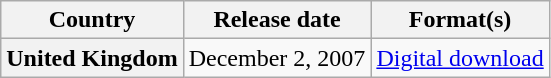<table class="wikitable plainrowheaders">
<tr>
<th scope="col">Country</th>
<th scope="col">Release date</th>
<th scope="col">Format(s)</th>
</tr>
<tr>
<th scope="row">United Kingdom</th>
<td>December 2, 2007</td>
<td><a href='#'>Digital download</a></td>
</tr>
</table>
